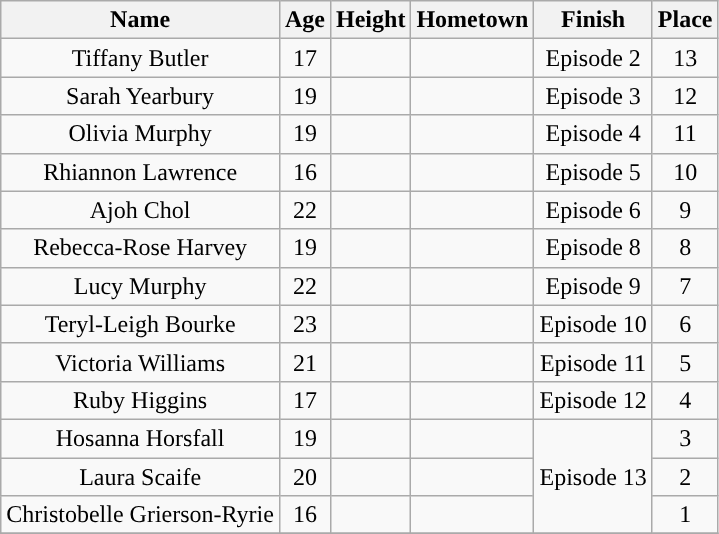<table class="wikitable sortable" style="text-align:center;">
<tr>
<th>Name</th>
<th>Age</th>
<th>Height</th>
<th>Hometown</th>
<th>Finish</th>
<th>Place</th>
</tr>
<tr>
<td>Tiffany Butler</td>
<td>17</td>
<td></td>
<td></td>
<td>Episode 2</td>
<td>13</td>
</tr>
<tr>
<td>Sarah Yearbury</td>
<td>19</td>
<td></td>
<td></td>
<td>Episode 3</td>
<td>12</td>
</tr>
<tr>
<td>Olivia Murphy</td>
<td>19</td>
<td></td>
<td></td>
<td>Episode 4</td>
<td>11</td>
</tr>
<tr>
<td>Rhiannon Lawrence</td>
<td>16</td>
<td></td>
<td></td>
<td>Episode 5</td>
<td>10</td>
</tr>
<tr>
<td>Ajoh Chol</td>
<td>22</td>
<td></td>
<td></td>
<td>Episode 6</td>
<td>9</td>
</tr>
<tr>
<td>Rebecca-Rose Harvey</td>
<td>19</td>
<td></td>
<td></td>
<td>Episode 8</td>
<td>8</td>
</tr>
<tr>
<td>Lucy Murphy</td>
<td>22</td>
<td></td>
<td></td>
<td>Episode 9</td>
<td>7</td>
</tr>
<tr>
<td>Teryl-Leigh Bourke</td>
<td>23</td>
<td></td>
<td></td>
<td>Episode 10</td>
<td>6</td>
</tr>
<tr>
<td>Victoria Williams</td>
<td>21</td>
<td></td>
<td></td>
<td>Episode 11</td>
<td>5</td>
</tr>
<tr>
<td>Ruby Higgins</td>
<td>17</td>
<td></td>
<td></td>
<td>Episode 12</td>
<td>4</td>
</tr>
<tr>
<td>Hosanna Horsfall</td>
<td>19</td>
<td></td>
<td></td>
<td rowspan="3">Episode 13</td>
<td>3</td>
</tr>
<tr>
<td>Laura Scaife</td>
<td>20</td>
<td></td>
<td></td>
<td>2</td>
</tr>
<tr>
<td>Christobelle Grierson-Ryrie</td>
<td>16</td>
<td></td>
<td></td>
<td>1</td>
</tr>
<tr>
</tr>
</table>
